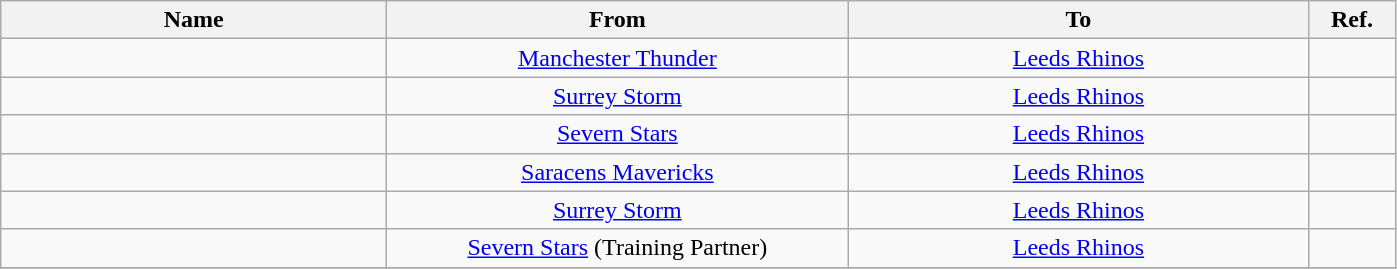<table class="wikitable sortable alternance" style="text-align:center">
<tr>
<th style="width:250px;">Name</th>
<th style="width:300px;">From</th>
<th style="width:300px;">To</th>
<th style="width:50px;">Ref.</th>
</tr>
<tr>
<td> </td>
<td> <a href='#'>Manchester Thunder</a></td>
<td> <a href='#'>Leeds Rhinos</a></td>
<td></td>
</tr>
<tr>
<td> </td>
<td> <a href='#'>Surrey Storm</a></td>
<td> <a href='#'>Leeds Rhinos</a></td>
<td></td>
</tr>
<tr>
<td> </td>
<td> <a href='#'>Severn Stars</a></td>
<td> <a href='#'>Leeds Rhinos</a></td>
<td></td>
</tr>
<tr>
<td> </td>
<td> <a href='#'>Saracens Mavericks</a></td>
<td> <a href='#'>Leeds Rhinos</a></td>
<td></td>
</tr>
<tr>
<td> </td>
<td> <a href='#'>Surrey Storm</a></td>
<td> <a href='#'>Leeds Rhinos</a></td>
<td></td>
</tr>
<tr>
<td> </td>
<td> <a href='#'>Severn Stars</a> (Training Partner)</td>
<td> <a href='#'>Leeds Rhinos</a></td>
<td></td>
</tr>
<tr>
</tr>
</table>
